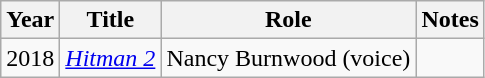<table class="wikitable sortable">
<tr>
<th>Year</th>
<th>Title</th>
<th>Role</th>
<th>Notes</th>
</tr>
<tr>
<td>2018</td>
<td><em><a href='#'>Hitman 2</a></em></td>
<td>Nancy Burnwood (voice)</td>
<td></td>
</tr>
</table>
